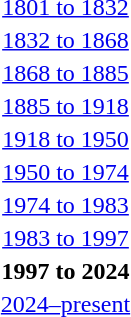<table id=toc style="float:right; margin-left:1em">
<tr>
<td style="text-align:center"><a href='#'>1801 to 1832</a></td>
</tr>
<tr>
<td style="text-align:center"><a href='#'>1832 to 1868</a></td>
</tr>
<tr>
<td style="text-align:center"><a href='#'>1868 to 1885</a></td>
</tr>
<tr>
<td style="text-align:center"><a href='#'>1885 to 1918</a></td>
</tr>
<tr>
<td style="text-align:center"><a href='#'>1918 to 1950</a></td>
</tr>
<tr>
<td style="text-align:center"><a href='#'>1950 to 1974</a></td>
</tr>
<tr>
<td style="text-align:center"><a href='#'>1974 to 1983</a></td>
</tr>
<tr>
<td style="text-align:center"><a href='#'>1983 to 1997</a></td>
</tr>
<tr>
<td style="text-align:center; padding-left:5px; padding-right:5px;"><strong>1997 to 2024</strong></td>
</tr>
<tr>
<td style="text-align:center;"><a href='#'>2024–present</a></td>
</tr>
</table>
